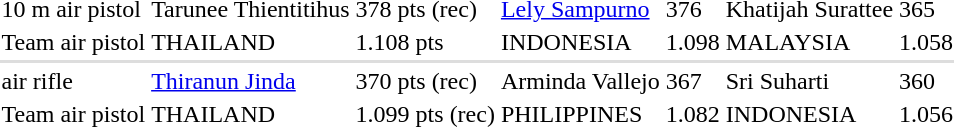<table>
<tr>
<td>10 m air pistol</td>
<td> Tarunee Thientitihus</td>
<td>378 pts (rec)</td>
<td> <a href='#'>Lely Sampurno</a></td>
<td>376</td>
<td> Khatijah Surattee</td>
<td>365</td>
</tr>
<tr>
<td>Team air pistol</td>
<td> THAILAND</td>
<td>1.108 pts</td>
<td> INDONESIA</td>
<td>1.098</td>
<td> MALAYSIA</td>
<td>1.058</td>
</tr>
<tr bgcolor=#DDDDDD>
<td colspan=7></td>
</tr>
<tr>
<td>air rifle</td>
<td> <a href='#'>Thiranun Jinda</a></td>
<td>370 pts (rec)</td>
<td> Arminda Vallejo</td>
<td>367</td>
<td> Sri Suharti</td>
<td>360</td>
</tr>
<tr>
<td>Team air pistol</td>
<td> THAILAND</td>
<td>1.099 pts (rec)</td>
<td> PHILIPPINES</td>
<td>1.082</td>
<td> INDONESIA</td>
<td>1.056</td>
</tr>
</table>
